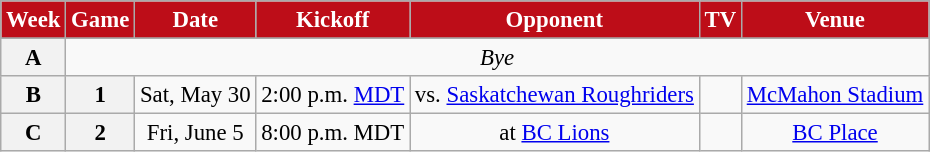<table class="wikitable" style="font-size: 95%;">
<tr>
<th style="background:#BD0D18;color:#FFFFFF;">Week</th>
<th style="background:#BD0D18;color:#FFFFFF;">Game</th>
<th style="background:#BD0D18;color:#FFFFFF;">Date</th>
<th style="background:#BD0D18;color:#FFFFFF;">Kickoff</th>
<th style="background:#BD0D18;color:#FFFFFF;">Opponent</th>
<th style="background:#BD0D18;color:#FFFFFF;">TV</th>
<th style="background:#BD0D18;color:#FFFFFF;">Venue</th>
</tr>
<tr>
</tr>
<tr align="center"= bgcolor="">
<th align="center"><strong>A</strong></th>
<td colspan=10 align="center" valign="middle"><em>Bye</em></td>
</tr>
<tr align="center"= bgcolor="">
<th align="center"><strong>B</strong></th>
<th align="center"><strong>1</strong></th>
<td align="center">Sat, May 30</td>
<td align="center">2:00 p.m. <a href='#'>MDT</a></td>
<td align="center">vs. <a href='#'>Saskatchewan Roughriders</a></td>
<td align="center"></td>
<td align="center"><a href='#'>McMahon Stadium</a></td>
</tr>
<tr align="center"= bgcolor="">
<th align="center"><strong>C</strong></th>
<th align="center"><strong>2</strong></th>
<td align="center">Fri, June 5</td>
<td align="center">8:00 p.m. MDT</td>
<td align="center">at <a href='#'>BC Lions</a></td>
<td align="center"></td>
<td align="center"><a href='#'>BC Place</a></td>
</tr>
</table>
